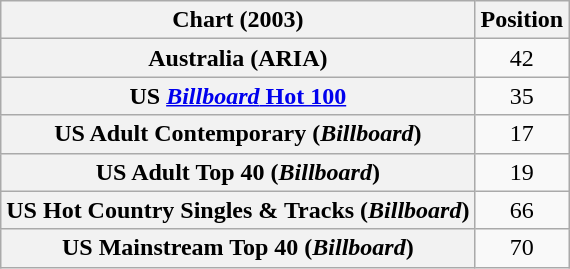<table class="wikitable sortable plainrowheaders">
<tr>
<th>Chart (2003)</th>
<th>Position</th>
</tr>
<tr>
<th scope="row">Australia (ARIA)</th>
<td align="center">42</td>
</tr>
<tr>
<th scope="row">US <a href='#'><em>Billboard</em> Hot 100</a></th>
<td align="center">35</td>
</tr>
<tr>
<th scope="row">US Adult Contemporary (<em>Billboard</em>)</th>
<td align="center">17</td>
</tr>
<tr>
<th scope="row">US Adult Top 40 (<em>Billboard</em>)</th>
<td align="center">19</td>
</tr>
<tr>
<th scope="row">US Hot Country Singles & Tracks (<em>Billboard</em>)</th>
<td align="center">66</td>
</tr>
<tr>
<th scope="row">US Mainstream Top 40 (<em>Billboard</em>)</th>
<td align="center">70</td>
</tr>
</table>
